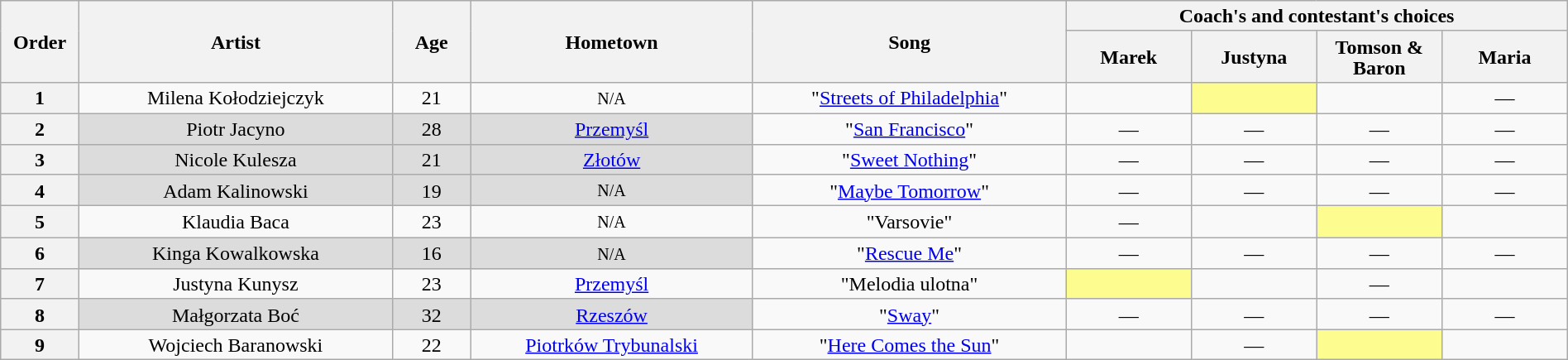<table class="wikitable" style="text-align:center; line-height:17px; width:100%;">
<tr>
<th width="5%" rowspan="2" scope="col">Order</th>
<th scope="col" rowspan="2" width="20%">Artist</th>
<th width="5%" rowspan="2" scope="col">Age</th>
<th scope="col" rowspan="2" width="18%">Hometown</th>
<th scope="col" rowspan="2" width="20%">Song</th>
<th scope="col" colspan="4" width="32%">Coach's and contestant's choices</th>
</tr>
<tr>
<th width="8%">Marek</th>
<th width="8%">Justyna</th>
<th width="8%">Tomson & Baron</th>
<th width="8%">Maria</th>
</tr>
<tr>
<th>1</th>
<td>Milena Kołodziejczyk</td>
<td>21</td>
<td><small>N/A</small></td>
<td>"<a href='#'>Streets of Philadelphia</a>"</td>
<td><strong></strong></td>
<td style="background:#fdfc8f;"><strong></strong></td>
<td><strong></strong></td>
<td>—</td>
</tr>
<tr>
<th>2</th>
<td style="background:#DCDCDC;">Piotr Jacyno</td>
<td style="background:#DCDCDC;">28</td>
<td style="background:#DCDCDC;"><a href='#'>Przemyśl</a></td>
<td>"<a href='#'>San Francisco</a>"</td>
<td>—</td>
<td>—</td>
<td>—</td>
<td>—</td>
</tr>
<tr>
<th>3</th>
<td style="background:#DCDCDC;">Nicole Kulesza</td>
<td style="background:#DCDCDC;">21</td>
<td style="background:#DCDCDC;"><a href='#'>Złotów</a></td>
<td>"<a href='#'>Sweet Nothing</a>"</td>
<td>—</td>
<td>—</td>
<td>—</td>
<td>—</td>
</tr>
<tr>
<th>4</th>
<td style="background:#DCDCDC;">Adam Kalinowski</td>
<td style="background:#DCDCDC;">19</td>
<td style="background:#DCDCDC;"><small>N/A</small></td>
<td>"<a href='#'>Maybe Tomorrow</a>"</td>
<td>—</td>
<td>—</td>
<td>—</td>
<td>—</td>
</tr>
<tr>
<th>5</th>
<td>Klaudia Baca</td>
<td>23</td>
<td><small>N/A</small></td>
<td>"Varsovie"</td>
<td>—</td>
<td><strong></strong></td>
<td style="background:#fdfc8f;"><strong></strong></td>
<td><strong></strong></td>
</tr>
<tr>
<th>6</th>
<td style="background:#DCDCDC;">Kinga Kowalkowska</td>
<td style="background:#DCDCDC;">16</td>
<td style="background:#DCDCDC;"><small>N/A</small></td>
<td>"<a href='#'>Rescue Me</a>"</td>
<td>—</td>
<td>—</td>
<td>—</td>
<td>—</td>
</tr>
<tr>
<th>7</th>
<td>Justyna Kunysz</td>
<td>23</td>
<td><a href='#'>Przemyśl</a></td>
<td>"Melodia ulotna"</td>
<td style="background:#fdfc8f;"><strong></strong></td>
<td><strong></strong></td>
<td>—</td>
<td><strong></strong></td>
</tr>
<tr>
<th>8</th>
<td style="background:#DCDCDC;">Małgorzata Boć</td>
<td style="background:#DCDCDC;">32</td>
<td style="background:#DCDCDC;"><a href='#'>Rzeszów</a></td>
<td>"<a href='#'>Sway</a>"</td>
<td>—</td>
<td>—</td>
<td>—</td>
<td>—</td>
</tr>
<tr>
<th>9</th>
<td>Wojciech Baranowski</td>
<td>22</td>
<td><a href='#'>Piotrków Trybunalski</a></td>
<td>"<a href='#'>Here Comes the Sun</a>"</td>
<td><strong></strong></td>
<td>—</td>
<td style="background:#fdfc8f;"><strong></strong></td>
<td><strong></strong></td>
</tr>
</table>
